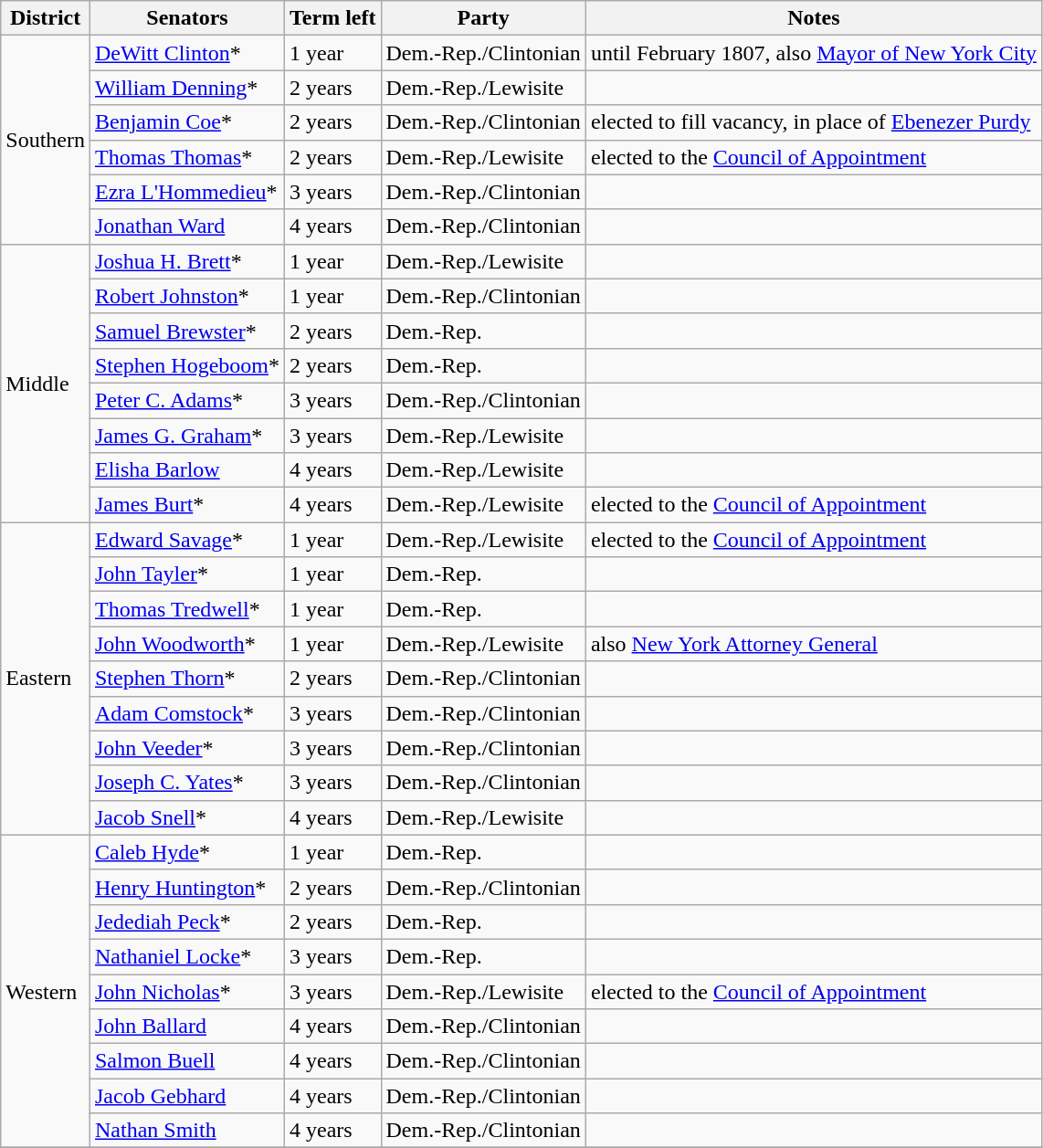<table class=wikitable>
<tr>
<th>District</th>
<th>Senators</th>
<th>Term left</th>
<th>Party</th>
<th>Notes</th>
</tr>
<tr>
<td rowspan="6">Southern</td>
<td><a href='#'>DeWitt Clinton</a>*</td>
<td>1 year</td>
<td>Dem.-Rep./Clintonian</td>
<td>until February 1807, also <a href='#'>Mayor of New York City</a></td>
</tr>
<tr>
<td><a href='#'>William Denning</a>*</td>
<td>2 years</td>
<td>Dem.-Rep./Lewisite</td>
<td></td>
</tr>
<tr>
<td><a href='#'>Benjamin Coe</a>*</td>
<td>2 years</td>
<td>Dem.-Rep./Clintonian</td>
<td>elected to fill vacancy, in place of <a href='#'>Ebenezer Purdy</a></td>
</tr>
<tr>
<td><a href='#'>Thomas Thomas</a>*</td>
<td>2 years</td>
<td>Dem.-Rep./Lewisite</td>
<td>elected to the <a href='#'>Council of Appointment</a></td>
</tr>
<tr>
<td><a href='#'>Ezra L'Hommedieu</a>*</td>
<td>3 years</td>
<td>Dem.-Rep./Clintonian</td>
<td></td>
</tr>
<tr>
<td><a href='#'>Jonathan Ward</a></td>
<td>4 years</td>
<td>Dem.-Rep./Clintonian</td>
<td></td>
</tr>
<tr>
<td rowspan="8">Middle</td>
<td><a href='#'>Joshua H. Brett</a>*</td>
<td>1 year</td>
<td>Dem.-Rep./Lewisite</td>
<td></td>
</tr>
<tr>
<td><a href='#'>Robert Johnston</a>*</td>
<td>1 year</td>
<td>Dem.-Rep./Clintonian</td>
<td></td>
</tr>
<tr>
<td><a href='#'>Samuel Brewster</a>*</td>
<td>2 years</td>
<td>Dem.-Rep.</td>
<td></td>
</tr>
<tr>
<td><a href='#'>Stephen Hogeboom</a>*</td>
<td>2 years</td>
<td>Dem.-Rep.</td>
<td></td>
</tr>
<tr>
<td><a href='#'>Peter C. Adams</a>*</td>
<td>3 years</td>
<td>Dem.-Rep./Clintonian</td>
<td></td>
</tr>
<tr>
<td><a href='#'>James G. Graham</a>*</td>
<td>3 years</td>
<td>Dem.-Rep./Lewisite</td>
<td></td>
</tr>
<tr>
<td><a href='#'>Elisha Barlow</a></td>
<td>4 years</td>
<td>Dem.-Rep./Lewisite</td>
<td></td>
</tr>
<tr>
<td><a href='#'>James Burt</a>*</td>
<td>4 years</td>
<td>Dem.-Rep./Lewisite</td>
<td>elected to the <a href='#'>Council of Appointment</a></td>
</tr>
<tr>
<td rowspan="9">Eastern</td>
<td><a href='#'>Edward Savage</a>*</td>
<td>1 year</td>
<td>Dem.-Rep./Lewisite</td>
<td>elected to the <a href='#'>Council of Appointment</a></td>
</tr>
<tr>
<td><a href='#'>John Tayler</a>*</td>
<td>1 year</td>
<td>Dem.-Rep.</td>
<td></td>
</tr>
<tr>
<td><a href='#'>Thomas Tredwell</a>*</td>
<td>1 year</td>
<td>Dem.-Rep.</td>
<td></td>
</tr>
<tr>
<td><a href='#'>John Woodworth</a>*</td>
<td>1 year</td>
<td>Dem.-Rep./Lewisite</td>
<td>also <a href='#'>New York Attorney General</a></td>
</tr>
<tr>
<td><a href='#'>Stephen Thorn</a>*</td>
<td>2 years</td>
<td>Dem.-Rep./Clintonian</td>
<td></td>
</tr>
<tr>
<td><a href='#'>Adam Comstock</a>*</td>
<td>3 years</td>
<td>Dem.-Rep./Clintonian</td>
<td></td>
</tr>
<tr>
<td><a href='#'>John Veeder</a>*</td>
<td>3 years</td>
<td>Dem.-Rep./Clintonian</td>
<td></td>
</tr>
<tr>
<td><a href='#'>Joseph C. Yates</a>*</td>
<td>3 years</td>
<td>Dem.-Rep./Clintonian</td>
<td></td>
</tr>
<tr>
<td><a href='#'>Jacob Snell</a>*</td>
<td>4 years</td>
<td>Dem.-Rep./Lewisite</td>
<td></td>
</tr>
<tr>
<td rowspan="9">Western</td>
<td><a href='#'>Caleb Hyde</a>*</td>
<td>1 year</td>
<td>Dem.-Rep.</td>
<td></td>
</tr>
<tr>
<td><a href='#'>Henry Huntington</a>*</td>
<td>2 years</td>
<td>Dem.-Rep./Clintonian</td>
<td></td>
</tr>
<tr>
<td><a href='#'>Jedediah Peck</a>*</td>
<td>2 years</td>
<td>Dem.-Rep.</td>
<td></td>
</tr>
<tr>
<td><a href='#'>Nathaniel Locke</a>*</td>
<td>3 years</td>
<td>Dem.-Rep.</td>
<td></td>
</tr>
<tr>
<td><a href='#'>John Nicholas</a>*</td>
<td>3 years</td>
<td>Dem.-Rep./Lewisite</td>
<td>elected to the <a href='#'>Council of Appointment</a></td>
</tr>
<tr>
<td><a href='#'>John Ballard</a></td>
<td>4 years</td>
<td>Dem.-Rep./Clintonian</td>
<td></td>
</tr>
<tr>
<td><a href='#'>Salmon Buell</a></td>
<td>4 years</td>
<td>Dem.-Rep./Clintonian</td>
<td></td>
</tr>
<tr>
<td><a href='#'>Jacob Gebhard</a></td>
<td>4 years</td>
<td>Dem.-Rep./Clintonian</td>
<td></td>
</tr>
<tr>
<td><a href='#'>Nathan Smith</a></td>
<td>4 years</td>
<td>Dem.-Rep./Clintonian</td>
<td></td>
</tr>
<tr>
</tr>
</table>
